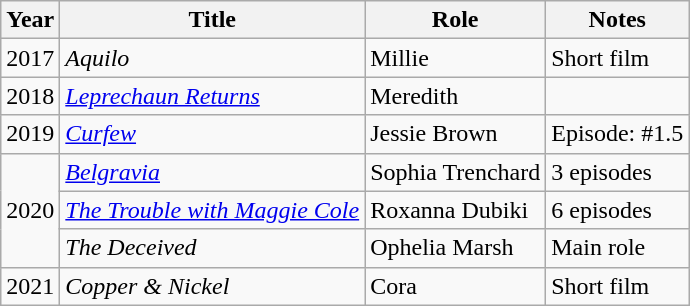<table class="wikitable sortable">
<tr>
<th>Year</th>
<th>Title</th>
<th>Role</th>
<th class="unsortable">Notes</th>
</tr>
<tr>
<td>2017</td>
<td><em>Aquilo</em></td>
<td>Millie</td>
<td>Short film</td>
</tr>
<tr>
<td>2018</td>
<td><em><a href='#'>Leprechaun Returns</a></em></td>
<td>Meredith</td>
<td></td>
</tr>
<tr>
<td>2019</td>
<td><em><a href='#'>Curfew</a></em></td>
<td>Jessie Brown</td>
<td>Episode: #1.5</td>
</tr>
<tr>
<td rowspan=3>2020</td>
<td><em><a href='#'>Belgravia</a></em></td>
<td>Sophia Trenchard</td>
<td>3 episodes</td>
</tr>
<tr>
<td><em><a href='#'>The Trouble with Maggie Cole</a></em></td>
<td>Roxanna Dubiki</td>
<td>6 episodes</td>
</tr>
<tr>
<td><em>The Deceived</em></td>
<td>Ophelia Marsh</td>
<td>Main role</td>
</tr>
<tr>
<td>2021</td>
<td><em>Copper & Nickel</em></td>
<td>Cora</td>
<td>Short film</td>
</tr>
</table>
